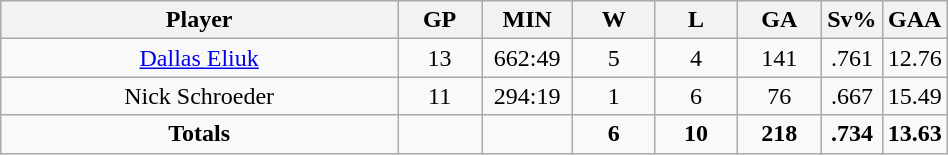<table class="wikitable sortable" width="50%">
<tr align="center"  bgcolor="#dddddd">
<th width="50%">Player</th>
<th width="10%">GP</th>
<th width="10%">MIN</th>
<th width="10%">W</th>
<th width="10%">L</th>
<th width="10%">GA</th>
<th width="10%">Sv%</th>
<th width="10%">GAA</th>
</tr>
<tr align=center>
<td><a href='#'>Dallas Eliuk</a></td>
<td>13</td>
<td>662:49</td>
<td>5</td>
<td>4</td>
<td>141</td>
<td>.761</td>
<td>12.76</td>
</tr>
<tr align=center>
<td>Nick Schroeder</td>
<td>11</td>
<td>294:19</td>
<td>1</td>
<td>6</td>
<td>76</td>
<td>.667</td>
<td>15.49</td>
</tr>
<tr align=center>
<td><strong>Totals</strong></td>
<td></td>
<td></td>
<td><strong>6</strong></td>
<td><strong>10</strong></td>
<td><strong> 218</strong></td>
<td><strong> .734</strong></td>
<td><strong> 13.63</strong></td>
</tr>
</table>
